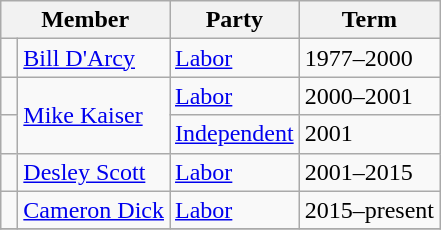<table class="wikitable">
<tr>
<th colspan="2">Member</th>
<th>Party</th>
<th>Term</th>
</tr>
<tr>
<td> </td>
<td><a href='#'>Bill D'Arcy</a></td>
<td><a href='#'>Labor</a></td>
<td>1977–2000</td>
</tr>
<tr>
<td> </td>
<td rowspan="2"><a href='#'>Mike Kaiser</a></td>
<td><a href='#'>Labor</a></td>
<td>2000–2001</td>
</tr>
<tr>
<td> </td>
<td><a href='#'>Independent</a></td>
<td>2001</td>
</tr>
<tr>
<td> </td>
<td><a href='#'>Desley Scott</a></td>
<td><a href='#'>Labor</a></td>
<td>2001–2015</td>
</tr>
<tr>
<td> </td>
<td><a href='#'>Cameron Dick</a></td>
<td><a href='#'>Labor</a></td>
<td>2015–present</td>
</tr>
<tr>
</tr>
</table>
